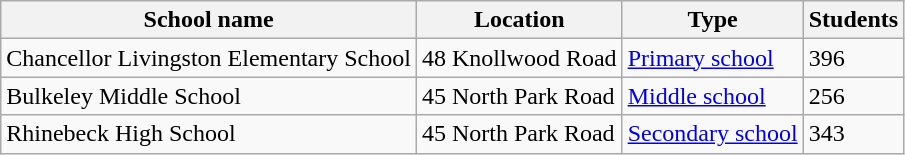<table class="wikitable">
<tr>
<th>School name</th>
<th>Location</th>
<th>Type</th>
<th>Students</th>
</tr>
<tr>
<td>Chancellor Livingston Elementary School</td>
<td>48 Knollwood Road</td>
<td><a href='#'>Primary school</a></td>
<td>396</td>
</tr>
<tr>
<td>Bulkeley Middle School</td>
<td>45 North Park Road</td>
<td><a href='#'>Middle school</a></td>
<td>256</td>
</tr>
<tr>
<td>Rhinebeck High School</td>
<td>45 North Park Road</td>
<td><a href='#'>Secondary school</a></td>
<td>343</td>
</tr>
</table>
